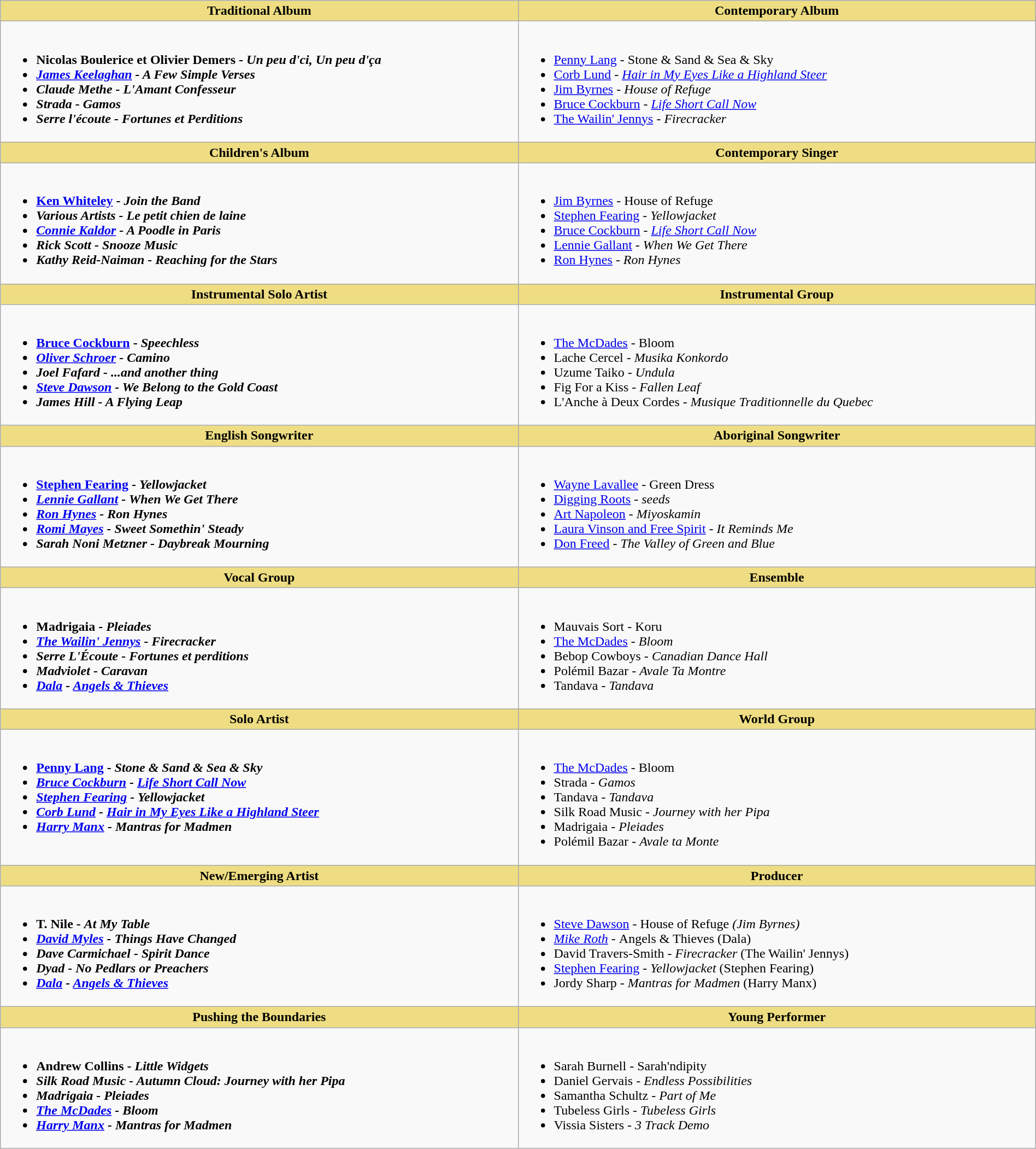<table class=wikitable width="100%">
<tr>
<th style="background:#EEDD82; width:50%">Traditional Album</th>
<th style="background:#EEDD82; width:50%">Contemporary Album</th>
</tr>
<tr>
<td valign="top"><br><ul><li> <strong>Nicolas Boulerice et Olivier Demers - <em>Un peu d'ci, Un peu d'ça<strong><em></li><li><a href='#'>James Keelaghan</a> - </em>A Few Simple Verses<em></li><li>Claude Methe - </em>L'Amant Confesseur<em></li><li>Strada - </em>Gamos<em></li><li>Serre l'écoute - </em>Fortunes et Perditions<em></li></ul></td>
<td valign="top"><br><ul><li> </strong><a href='#'>Penny Lang</a> - </em>Stone & Sand & Sea & Sky</em></strong></li><li><a href='#'>Corb Lund</a> - <em><a href='#'>Hair in My Eyes Like a Highland Steer</a></em></li><li><a href='#'>Jim Byrnes</a> - <em>House of Refuge</em></li><li><a href='#'>Bruce Cockburn</a> - <em><a href='#'>Life Short Call Now</a></em></li><li><a href='#'>The Wailin' Jennys</a> - <em>Firecracker</em></li></ul></td>
</tr>
<tr>
<th style="background:#EEDD82; width:50%">Children's Album</th>
<th style="background:#EEDD82; width:50%">Contemporary Singer</th>
</tr>
<tr>
<td valign="top"><br><ul><li> <strong><a href='#'>Ken Whiteley</a> - <em>Join the Band<strong><em></li><li>Various Artists - </em>Le petit chien de laine<em></li><li><a href='#'>Connie Kaldor</a> - </em>A Poodle in Paris<em></li><li>Rick Scott - </em>Snooze Music<em></li><li>Kathy Reid-Naiman - </em>Reaching for the Stars<em></li></ul></td>
<td valign="top"><br><ul><li> </strong><a href='#'>Jim Byrnes</a> - </em>House of Refuge</em></strong></li><li><a href='#'>Stephen Fearing</a> - <em>Yellowjacket</em></li><li><a href='#'>Bruce Cockburn</a> - <em><a href='#'>Life Short Call Now</a></em></li><li><a href='#'>Lennie Gallant</a> - <em>When We Get There</em></li><li><a href='#'>Ron Hynes</a> - <em>Ron Hynes</em></li></ul></td>
</tr>
<tr>
<th style="background:#EEDD82; width:50%">Instrumental Solo Artist</th>
<th style="background:#EEDD82; width:50%">Instrumental Group</th>
</tr>
<tr>
<td valign="top"><br><ul><li> <strong><a href='#'>Bruce Cockburn</a> - <em>Speechless<strong><em></li><li><a href='#'>Oliver Schroer</a> - </em>Camino<em></li><li>Joel Fafard - </em>...and another thing<em></li><li><a href='#'>Steve Dawson</a> - </em>We Belong to the Gold Coast<em></li><li>James Hill - </em>A Flying Leap<em></li></ul></td>
<td valign="top"><br><ul><li> </strong><a href='#'>The McDades</a> - </em>Bloom</em></strong></li><li>Lache Cercel - <em>Musika Konkordo</em></li><li>Uzume Taiko - <em>Undula</em></li><li>Fig For a Kiss - <em>Fallen Leaf</em></li><li>L'Anche à Deux Cordes - <em>Musique Traditionnelle du Quebec</em></li></ul></td>
</tr>
<tr>
<th style="background:#EEDD82; width:50%">English Songwriter</th>
<th style="background:#EEDD82; width:50%">Aboriginal Songwriter</th>
</tr>
<tr>
<td valign="top"><br><ul><li> <strong><a href='#'>Stephen Fearing</a> - <em>Yellowjacket<strong><em></li><li><a href='#'>Lennie Gallant</a> - </em>When We Get There<em></li><li><a href='#'>Ron Hynes</a> - </em>Ron Hynes<em></li><li><a href='#'>Romi Mayes</a> - </em>Sweet Somethin' Steady<em></li><li>Sarah Noni Metzner - </em>Daybreak Mourning<em></li></ul></td>
<td valign="top"><br><ul><li> </strong><a href='#'>Wayne Lavallee</a> - </em>Green Dress</em></strong></li><li><a href='#'>Digging Roots</a> - <em>seeds</em></li><li><a href='#'>Art Napoleon</a> - <em>Miyoskamin</em></li><li><a href='#'>Laura Vinson and Free Spirit</a> - <em>It Reminds Me</em></li><li><a href='#'>Don Freed</a> - <em>The Valley of Green and Blue</em></li></ul></td>
</tr>
<tr>
<th style="background:#EEDD82; width:50%">Vocal Group</th>
<th style="background:#EEDD82; width:50%">Ensemble</th>
</tr>
<tr>
<td valign="top"><br><ul><li> <strong>Madrigaia - <em>Pleiades<strong><em></li><li><a href='#'>The Wailin' Jennys</a> - </em>Firecracker<em></li><li>Serre L'Écoute - </em>Fortunes et perditions<em></li><li>Madviolet - </em>Caravan<em></li><li><a href='#'>Dala</a> - </em><a href='#'>Angels & Thieves</a><em></li></ul></td>
<td valign="top"><br><ul><li> </strong>Mauvais Sort - </em>Koru</em></strong></li><li><a href='#'>The McDades</a> - <em>Bloom</em></li><li>Bebop Cowboys - <em>Canadian Dance Hall </em></li><li>Polémil Bazar - <em>Avale Ta Montre</em></li><li>Tandava - <em>Tandava</em></li></ul></td>
</tr>
<tr>
<th style="background:#EEDD82; width:50%">Solo Artist</th>
<th style="background:#EEDD82; width:50%">World Group</th>
</tr>
<tr>
<td valign="top"><br><ul><li> <strong><a href='#'>Penny Lang</a> - <em>Stone & Sand & Sea & Sky<strong><em></li><li><a href='#'>Bruce Cockburn</a> - </em><a href='#'>Life Short Call Now</a><em></li><li><a href='#'>Stephen Fearing</a> - </em>Yellowjacket<em></li><li><a href='#'>Corb Lund</a> - </em><a href='#'>Hair in My Eyes Like a Highland Steer</a><em></li><li><a href='#'>Harry Manx</a> - </em>Mantras for Madmen<em></li></ul></td>
<td valign="top"><br><ul><li> </strong><a href='#'>The McDades</a> - </em>Bloom</em></strong></li><li>Strada - <em>Gamos</em></li><li>Tandava - <em>Tandava</em></li><li>Silk Road Music - <em>Journey with her Pipa</em></li><li>Madrigaia - <em>Pleiades</em></li><li>Polémil Bazar - <em>Avale ta Monte</em></li></ul></td>
</tr>
<tr>
<th style="background:#EEDD82; width:50%">New/Emerging Artist</th>
<th style="background:#EEDD82; width:50%">Producer</th>
</tr>
<tr>
<td valign="top"><br><ul><li> <strong>T. Nile - <em>At My Table<strong><em></li><li><a href='#'>David Myles</a> - </em>Things Have Changed<em></li><li>Dave Carmichael - </em>Spirit Dance<em></li><li>Dyad - </em>No Pedlars or Preachers<em></li><li><a href='#'>Dala</a> - </em><a href='#'>Angels & Thieves</a><em></li></ul></td>
<td valign="top"><br><ul><li> </strong><a href='#'>Steve Dawson</a> - </em>House of Refuge<em> (Jim Byrnes)<strong></li><li> </strong><a href='#'>Mike Roth</a> - </em>Angels & Thieves (Dala)</em></strong></li><li>David Travers-Smith - <em>Firecracker</em> (The Wailin' Jennys)</li><li><a href='#'>Stephen Fearing</a> - <em>Yellowjacket</em> (Stephen Fearing)</li><li>Jordy Sharp - <em>Mantras for Madmen</em> (Harry Manx)</li></ul></td>
</tr>
<tr>
<th style="background:#EEDD82; width:50%">Pushing the Boundaries</th>
<th style="background:#EEDD82; width:50%">Young Performer</th>
</tr>
<tr>
<td valign="top"><br><ul><li> <strong>Andrew Collins - <em>Little Widgets<strong><em></li><li>Silk Road Music - </em>Autumn Cloud: Journey with her Pipa<em></li><li>Madrigaia - </em>Pleiades<em></li><li><a href='#'>The McDades</a> - </em>Bloom<em></li><li><a href='#'>Harry Manx</a> - </em>Mantras for Madmen<em></li></ul></td>
<td valign="top"><br><ul><li> </strong>Sarah Burnell - </em>Sarah'ndipity</em></strong></li><li>Daniel Gervais - <em>Endless Possibilities</em></li><li>Samantha Schultz - <em>Part of Me</em></li><li>Tubeless Girls - <em>Tubeless Girls</em></li><li>Vissia Sisters - <em>3 Track Demo</em></li></ul></td>
</tr>
</table>
